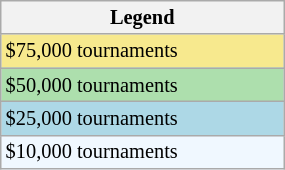<table class=wikitable style="font-size:85%; width:15%;">
<tr>
<th>Legend</th>
</tr>
<tr style="background:#f7e98e;">
<td>$75,000 tournaments</td>
</tr>
<tr style="background:#addfad;">
<td>$50,000 tournaments</td>
</tr>
<tr style="background:lightblue;">
<td>$25,000 tournaments</td>
</tr>
<tr style="background:#f0f8ff;">
<td>$10,000 tournaments</td>
</tr>
</table>
